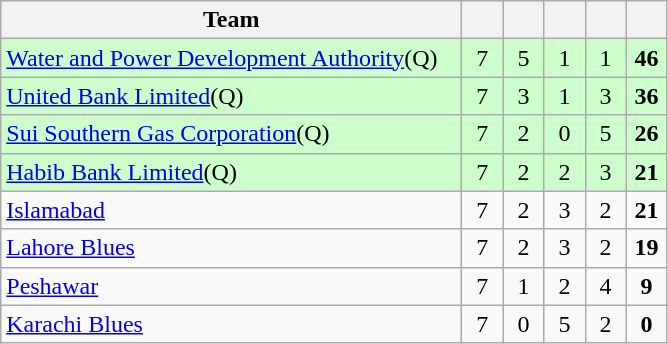<table class="wikitable" style="text-align:center">
<tr>
<th style="width:300px">Team</th>
<th width="20"></th>
<th width="20"></th>
<th width="20"></th>
<th width="20"></th>
<th width="20"></th>
</tr>
<tr style="background:#cfc">
<td style="text-align:left"><a href='#'>Water and Power Development Authority</a>(Q)</td>
<td>7</td>
<td>5</td>
<td>1</td>
<td>1</td>
<td><strong>46</strong></td>
</tr>
<tr style="background:#cfc">
<td style="text-align:left"><a href='#'>United Bank Limited</a>(Q)</td>
<td>7</td>
<td>3</td>
<td>1</td>
<td>3</td>
<td><strong>36</strong></td>
</tr>
<tr style="background:#cfc">
<td style="text-align:left"><a href='#'>Sui Southern Gas Corporation</a>(Q)</td>
<td>7</td>
<td>2</td>
<td>0</td>
<td>5</td>
<td><strong>26</strong></td>
</tr>
<tr style="background:#cfc">
<td style="text-align:left"><a href='#'>Habib Bank Limited</a>(Q)</td>
<td>7</td>
<td>2</td>
<td>2</td>
<td>3</td>
<td><strong>21</strong></td>
</tr>
<tr>
<td style="text-align:left"><a href='#'>Islamabad</a></td>
<td>7</td>
<td>2</td>
<td>3</td>
<td>2</td>
<td><strong>21</strong></td>
</tr>
<tr>
<td style="text-align:left"><a href='#'>Lahore Blues</a></td>
<td>7</td>
<td>2</td>
<td>3</td>
<td>2</td>
<td><strong>19</strong></td>
</tr>
<tr>
<td style="text-align:left"><a href='#'>Peshawar</a></td>
<td>7</td>
<td>1</td>
<td>2</td>
<td>4</td>
<td><strong>9</strong></td>
</tr>
<tr>
<td style="text-align:left"><a href='#'>Karachi Blues</a></td>
<td>7</td>
<td>0</td>
<td>5</td>
<td>2</td>
<td><strong>0</strong></td>
</tr>
</table>
